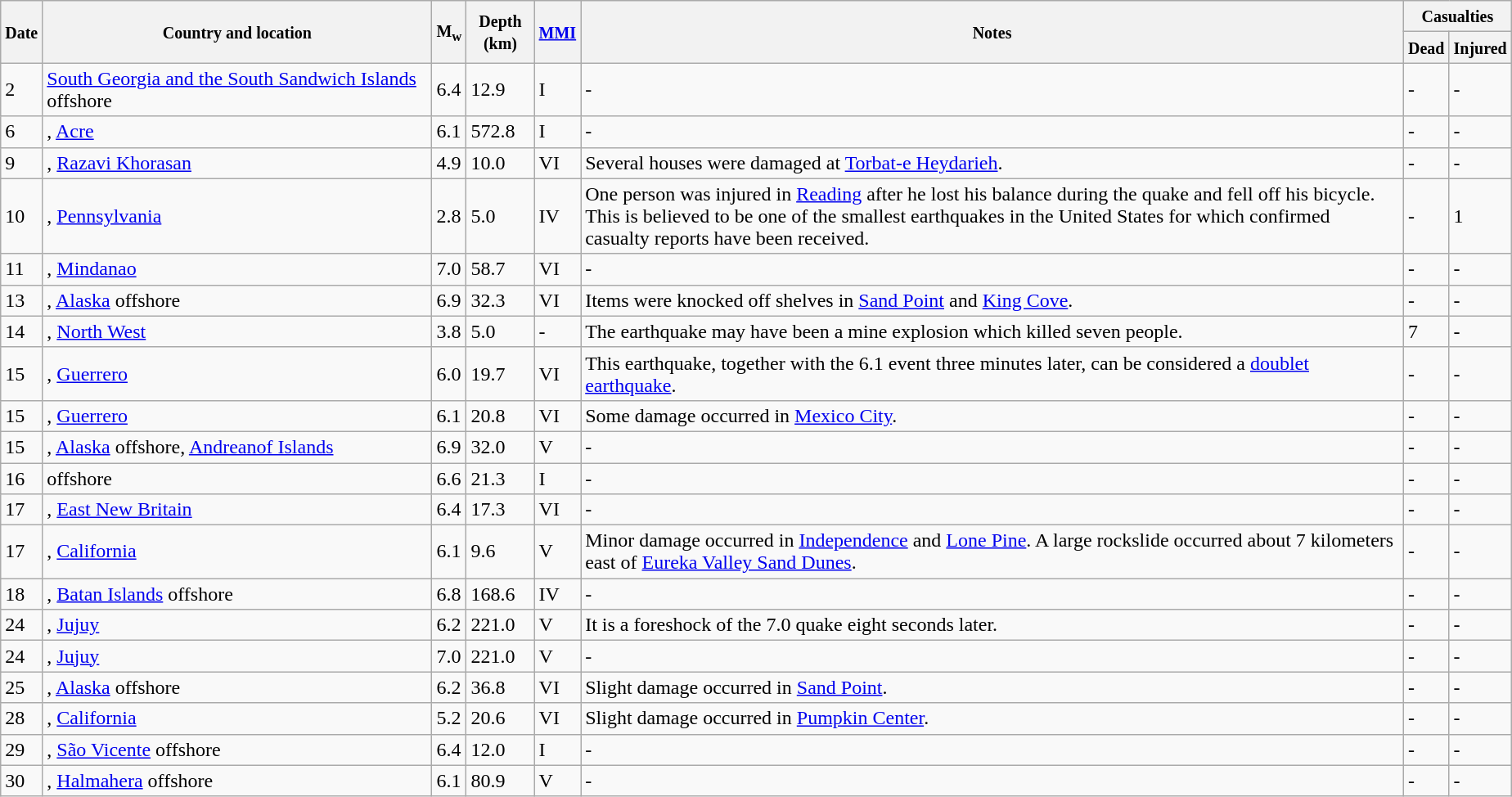<table class="wikitable sortable" style="border:1px black; margin-left:1em;">
<tr>
<th rowspan="2"><small>Date</small></th>
<th rowspan="2" style="width: 310px"><small>Country and location</small></th>
<th rowspan="2"><small>M<sub>w</sub></small></th>
<th rowspan="2"><small>Depth (km)</small></th>
<th rowspan="2"><small><a href='#'>MMI</a></small></th>
<th rowspan="2" class="unsortable"><small>Notes</small></th>
<th colspan="2"><small>Casualties</small></th>
</tr>
<tr>
<th><small>Dead</small></th>
<th><small>Injured</small></th>
</tr>
<tr>
<td>2</td>
<td> <a href='#'>South Georgia and the South Sandwich Islands</a> offshore</td>
<td>6.4</td>
<td>12.9</td>
<td>I</td>
<td>-</td>
<td>-</td>
<td>-</td>
</tr>
<tr>
<td>6</td>
<td>, <a href='#'>Acre</a></td>
<td>6.1</td>
<td>572.8</td>
<td>I</td>
<td>-</td>
<td>-</td>
<td>-</td>
</tr>
<tr>
<td>9</td>
<td>, <a href='#'>Razavi Khorasan</a></td>
<td>4.9</td>
<td>10.0</td>
<td>VI</td>
<td>Several houses were damaged at <a href='#'>Torbat-e Heydarieh</a>.</td>
<td>-</td>
<td>-</td>
</tr>
<tr>
<td>10</td>
<td>, <a href='#'>Pennsylvania</a></td>
<td>2.8</td>
<td>5.0</td>
<td>IV</td>
<td>One person was injured in <a href='#'>Reading</a> after he lost his balance during the quake and fell off his bicycle. This is believed to be one of the smallest earthquakes in the United States for which confirmed casualty reports have been received.</td>
<td>-</td>
<td>1</td>
</tr>
<tr>
<td>11</td>
<td>, <a href='#'>Mindanao</a></td>
<td>7.0</td>
<td>58.7</td>
<td>VI</td>
<td>-</td>
<td>-</td>
<td>-</td>
</tr>
<tr>
<td>13</td>
<td>, <a href='#'>Alaska</a> offshore</td>
<td>6.9</td>
<td>32.3</td>
<td>VI</td>
<td>Items were knocked off shelves in <a href='#'>Sand Point</a> and <a href='#'>King Cove</a>.</td>
<td>-</td>
<td>-</td>
</tr>
<tr>
<td>14</td>
<td>, <a href='#'>North West</a></td>
<td>3.8</td>
<td>5.0</td>
<td>-</td>
<td>The earthquake may have been a mine explosion which killed seven people.</td>
<td>7</td>
<td>-</td>
</tr>
<tr>
<td>15</td>
<td>, <a href='#'>Guerrero</a></td>
<td>6.0</td>
<td>19.7</td>
<td>VI</td>
<td>This earthquake, together with the 6.1 event three minutes later, can be considered a <a href='#'>doublet earthquake</a>.</td>
<td>-</td>
<td>-</td>
</tr>
<tr>
<td>15</td>
<td>, <a href='#'>Guerrero</a></td>
<td>6.1</td>
<td>20.8</td>
<td>VI</td>
<td>Some damage occurred in <a href='#'>Mexico City</a>.</td>
<td>-</td>
<td>-</td>
</tr>
<tr>
<td>15</td>
<td>, <a href='#'>Alaska</a> offshore, <a href='#'>Andreanof Islands</a></td>
<td>6.9</td>
<td>32.0</td>
<td>V</td>
<td>-</td>
<td>-</td>
<td>-</td>
</tr>
<tr>
<td>16</td>
<td> offshore</td>
<td>6.6</td>
<td>21.3</td>
<td>I</td>
<td>-</td>
<td>-</td>
<td>-</td>
</tr>
<tr>
<td>17</td>
<td>, <a href='#'>East New Britain</a></td>
<td>6.4</td>
<td>17.3</td>
<td>VI</td>
<td>-</td>
<td>-</td>
<td>-</td>
</tr>
<tr>
<td>17</td>
<td>, <a href='#'>California</a></td>
<td>6.1</td>
<td>9.6</td>
<td>V</td>
<td>Minor damage occurred in <a href='#'>Independence</a> and <a href='#'>Lone Pine</a>. A large rockslide occurred about 7 kilometers east of <a href='#'>Eureka Valley Sand Dunes</a>.</td>
<td>-</td>
<td>-</td>
</tr>
<tr>
<td>18</td>
<td>, <a href='#'>Batan Islands</a> offshore</td>
<td>6.8</td>
<td>168.6</td>
<td>IV</td>
<td>-</td>
<td>-</td>
<td>-</td>
</tr>
<tr>
<td>24</td>
<td>, <a href='#'>Jujuy</a></td>
<td>6.2</td>
<td>221.0</td>
<td>V</td>
<td>It is a foreshock of the 7.0 quake eight seconds later.</td>
<td>-</td>
<td>-</td>
</tr>
<tr>
<td>24</td>
<td>, <a href='#'>Jujuy</a></td>
<td>7.0</td>
<td>221.0</td>
<td>V</td>
<td>-</td>
<td>-</td>
<td>-</td>
</tr>
<tr>
<td>25</td>
<td>, <a href='#'>Alaska</a> offshore</td>
<td>6.2</td>
<td>36.8</td>
<td>VI</td>
<td>Slight damage occurred in <a href='#'>Sand Point</a>.</td>
<td>-</td>
<td>-</td>
</tr>
<tr>
<td>28</td>
<td>, <a href='#'>California</a></td>
<td>5.2</td>
<td>20.6</td>
<td>VI</td>
<td>Slight damage occurred in <a href='#'>Pumpkin Center</a>.</td>
<td>-</td>
<td>-</td>
</tr>
<tr>
<td>29</td>
<td>, <a href='#'>São Vicente</a> offshore</td>
<td>6.4</td>
<td>12.0</td>
<td>I</td>
<td>-</td>
<td>-</td>
<td>-</td>
</tr>
<tr>
<td>30</td>
<td>, <a href='#'>Halmahera</a> offshore</td>
<td>6.1</td>
<td>80.9</td>
<td>V</td>
<td>-</td>
<td>-</td>
<td>-</td>
</tr>
</table>
